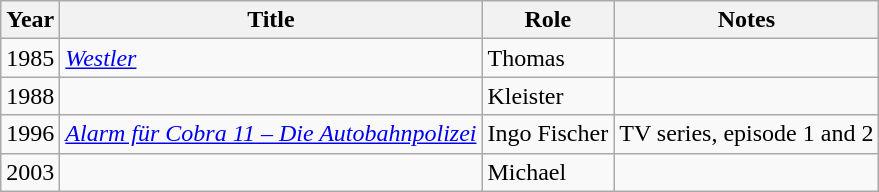<table class="wikitable sortable">
<tr>
<th>Year</th>
<th>Title</th>
<th>Role</th>
<th class="unsortable">Notes</th>
</tr>
<tr>
<td>1985</td>
<td><em><a href='#'>Westler</a></em></td>
<td>Thomas</td>
<td></td>
</tr>
<tr>
<td>1988</td>
<td><em></em></td>
<td>Kleister</td>
<td></td>
</tr>
<tr>
<td>1996</td>
<td><em><a href='#'>Alarm für Cobra 11 – Die Autobahnpolizei</a></em></td>
<td>Ingo Fischer</td>
<td>TV series, episode 1 and 2</td>
</tr>
<tr>
<td>2003</td>
<td><em></em></td>
<td>Michael</td>
<td></td>
</tr>
</table>
